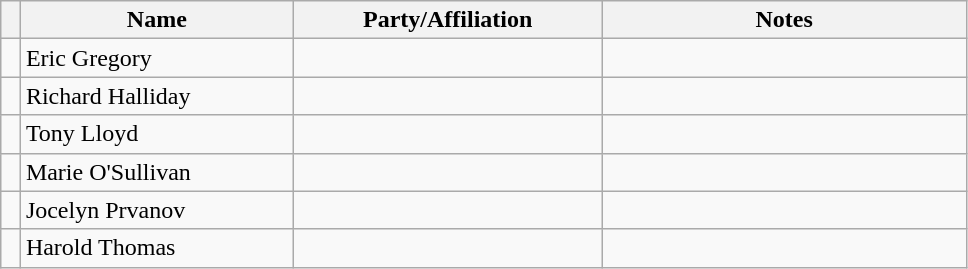<table class="wikitable" width="51%">
<tr>
<th width="1%"></th>
<th width="15%">Name</th>
<th width="15%">Party/Affiliation</th>
<th width="20%">Notes</th>
</tr>
<tr>
<td></td>
<td>Eric Gregory</td>
<td></td>
<td></td>
</tr>
<tr>
<td></td>
<td>Richard Halliday</td>
<td></td>
<td></td>
</tr>
<tr>
<td></td>
<td>Tony Lloyd</td>
<td></td>
<td></td>
</tr>
<tr>
<td></td>
<td>Marie O'Sullivan</td>
<td></td>
<td></td>
</tr>
<tr>
<td></td>
<td>Jocelyn Prvanov</td>
<td></td>
<td></td>
</tr>
<tr>
<td></td>
<td>Harold Thomas</td>
<td></td>
<td></td>
</tr>
</table>
